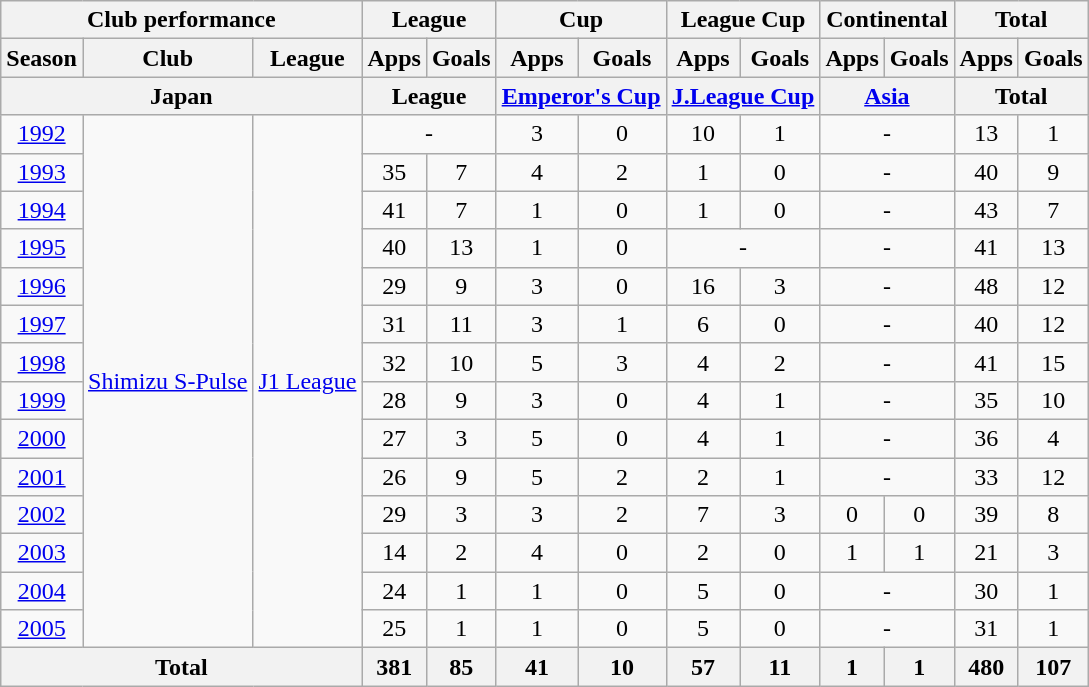<table class="wikitable" style="text-align:center;">
<tr>
<th colspan=3>Club performance</th>
<th colspan=2>League</th>
<th colspan=2>Cup</th>
<th colspan=2>League Cup</th>
<th colspan=2>Continental</th>
<th colspan=2>Total</th>
</tr>
<tr>
<th>Season</th>
<th>Club</th>
<th>League</th>
<th>Apps</th>
<th>Goals</th>
<th>Apps</th>
<th>Goals</th>
<th>Apps</th>
<th>Goals</th>
<th>Apps</th>
<th>Goals</th>
<th>Apps</th>
<th>Goals</th>
</tr>
<tr>
<th colspan=3>Japan</th>
<th colspan=2>League</th>
<th colspan=2><a href='#'>Emperor's Cup</a></th>
<th colspan=2><a href='#'>J.League Cup</a></th>
<th colspan=2><a href='#'>Asia</a></th>
<th colspan=2>Total</th>
</tr>
<tr>
<td><a href='#'>1992</a></td>
<td rowspan="14"><a href='#'>Shimizu S-Pulse</a></td>
<td rowspan="14"><a href='#'>J1 League</a></td>
<td colspan="2">-</td>
<td>3</td>
<td>0</td>
<td>10</td>
<td>1</td>
<td colspan="2">-</td>
<td>13</td>
<td>1</td>
</tr>
<tr>
<td><a href='#'>1993</a></td>
<td>35</td>
<td>7</td>
<td>4</td>
<td>2</td>
<td>1</td>
<td>0</td>
<td colspan="2">-</td>
<td>40</td>
<td>9</td>
</tr>
<tr>
<td><a href='#'>1994</a></td>
<td>41</td>
<td>7</td>
<td>1</td>
<td>0</td>
<td>1</td>
<td>0</td>
<td colspan="2">-</td>
<td>43</td>
<td>7</td>
</tr>
<tr>
<td><a href='#'>1995</a></td>
<td>40</td>
<td>13</td>
<td>1</td>
<td>0</td>
<td colspan="2">-</td>
<td colspan="2">-</td>
<td>41</td>
<td>13</td>
</tr>
<tr>
<td><a href='#'>1996</a></td>
<td>29</td>
<td>9</td>
<td>3</td>
<td>0</td>
<td>16</td>
<td>3</td>
<td colspan="2">-</td>
<td>48</td>
<td>12</td>
</tr>
<tr>
<td><a href='#'>1997</a></td>
<td>31</td>
<td>11</td>
<td>3</td>
<td>1</td>
<td>6</td>
<td>0</td>
<td colspan="2">-</td>
<td>40</td>
<td>12</td>
</tr>
<tr>
<td><a href='#'>1998</a></td>
<td>32</td>
<td>10</td>
<td>5</td>
<td>3</td>
<td>4</td>
<td>2</td>
<td colspan="2">-</td>
<td>41</td>
<td>15</td>
</tr>
<tr>
<td><a href='#'>1999</a></td>
<td>28</td>
<td>9</td>
<td>3</td>
<td>0</td>
<td>4</td>
<td>1</td>
<td colspan="2">-</td>
<td>35</td>
<td>10</td>
</tr>
<tr>
<td><a href='#'>2000</a></td>
<td>27</td>
<td>3</td>
<td>5</td>
<td>0</td>
<td>4</td>
<td>1</td>
<td colspan="2">-</td>
<td>36</td>
<td>4</td>
</tr>
<tr>
<td><a href='#'>2001</a></td>
<td>26</td>
<td>9</td>
<td>5</td>
<td>2</td>
<td>2</td>
<td>1</td>
<td colspan="2">-</td>
<td>33</td>
<td>12</td>
</tr>
<tr>
<td><a href='#'>2002</a></td>
<td>29</td>
<td>3</td>
<td>3</td>
<td>2</td>
<td>7</td>
<td>3</td>
<td>0</td>
<td>0</td>
<td>39</td>
<td>8</td>
</tr>
<tr>
<td><a href='#'>2003</a></td>
<td>14</td>
<td>2</td>
<td>4</td>
<td>0</td>
<td>2</td>
<td>0</td>
<td>1</td>
<td>1</td>
<td>21</td>
<td>3</td>
</tr>
<tr>
<td><a href='#'>2004</a></td>
<td>24</td>
<td>1</td>
<td>1</td>
<td>0</td>
<td>5</td>
<td>0</td>
<td colspan="2">-</td>
<td>30</td>
<td>1</td>
</tr>
<tr>
<td><a href='#'>2005</a></td>
<td>25</td>
<td>1</td>
<td>1</td>
<td>0</td>
<td>5</td>
<td>0</td>
<td colspan="2">-</td>
<td>31</td>
<td>1</td>
</tr>
<tr>
<th colspan=3>Total</th>
<th>381</th>
<th>85</th>
<th>41</th>
<th>10</th>
<th>57</th>
<th>11</th>
<th>1</th>
<th>1</th>
<th>480</th>
<th>107</th>
</tr>
</table>
